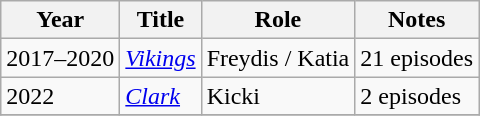<table class="wikitable sortable">
<tr>
<th>Year</th>
<th>Title</th>
<th>Role</th>
<th class="unsortable">Notes</th>
</tr>
<tr>
<td>2017–2020</td>
<td><em><a href='#'>Vikings</a></em></td>
<td>Freydis / Katia</td>
<td>21 episodes</td>
</tr>
<tr>
<td>2022</td>
<td><em><a href='#'>Clark</a></em></td>
<td>Kicki</td>
<td>2 episodes</td>
</tr>
<tr>
</tr>
</table>
